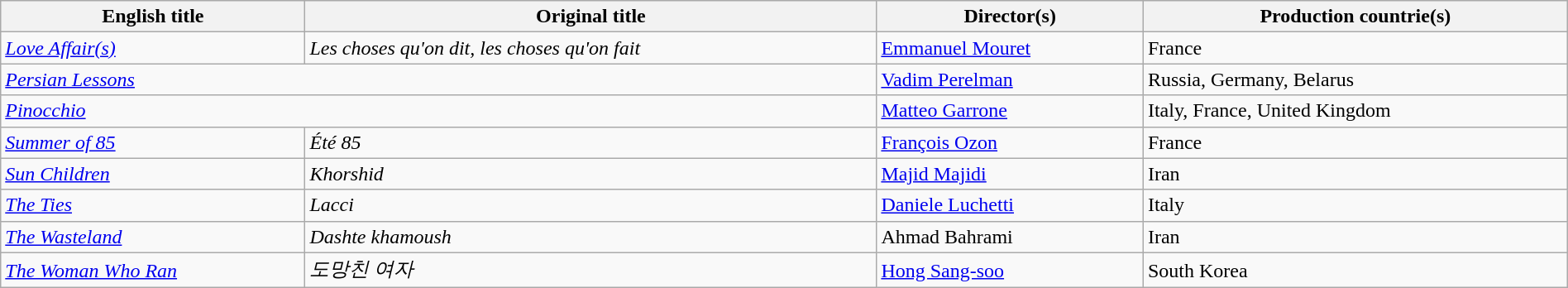<table class="sortable wikitable" style="width:100%; margin-bottom:4px" cellpadding="5">
<tr>
<th scope="col">English title</th>
<th scope="col">Original title</th>
<th scope="col">Director(s)</th>
<th scope="col">Production countrie(s)</th>
</tr>
<tr>
<td><em><a href='#'>Love Affair(s)</a></em></td>
<td><em>Les choses qu'on dit, les choses qu'on fait</em></td>
<td><a href='#'>Emmanuel Mouret</a></td>
<td>France</td>
</tr>
<tr>
<td colspan="2"><em><a href='#'>Persian Lessons</a></em></td>
<td><a href='#'>Vadim Perelman</a></td>
<td>Russia, Germany, Belarus</td>
</tr>
<tr>
<td colspan="2"><em><a href='#'>Pinocchio</a></em></td>
<td><a href='#'>Matteo Garrone</a></td>
<td>Italy, France, United Kingdom</td>
</tr>
<tr>
<td><em><a href='#'>Summer of 85</a></em></td>
<td><em>Été 85</em></td>
<td><a href='#'>François Ozon</a></td>
<td>France</td>
</tr>
<tr>
<td><em><a href='#'>Sun Children</a></em></td>
<td><em>Khorshid</em></td>
<td><a href='#'>Majid Majidi</a></td>
<td>Iran</td>
</tr>
<tr>
<td><em><a href='#'>The Ties</a></em></td>
<td><em>Lacci</em></td>
<td><a href='#'>Daniele Luchetti</a></td>
<td>Italy</td>
</tr>
<tr>
<td><em><a href='#'>The Wasteland</a></em></td>
<td><em>Dashte khamoush</em></td>
<td>Ahmad Bahrami</td>
<td>Iran</td>
</tr>
<tr>
<td><em><a href='#'>The Woman Who Ran</a></em></td>
<td><em>도망친 여자</em></td>
<td><a href='#'>Hong Sang-soo</a></td>
<td>South Korea</td>
</tr>
</table>
